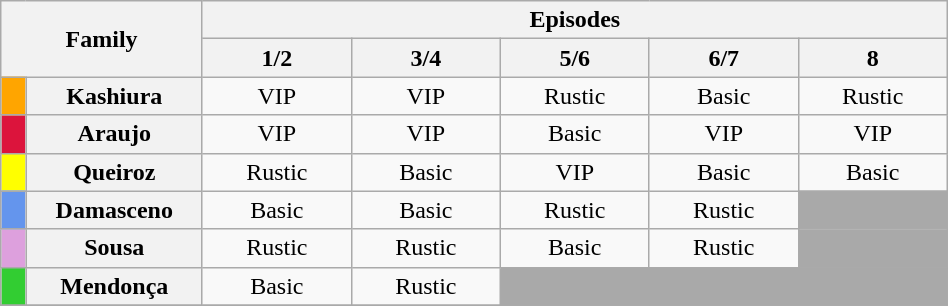<table class="wikitable" style="text-align:center; font-size:100%; width: 50%">
<tr>
<th rowspan=2 colspan=2>Family</th>
<th colspan=7>Episodes</th>
</tr>
<tr>
<th width=65>1/2</th>
<th width=65>3/4</th>
<th width=65>5/6</th>
<th width=65>6/7</th>
<th width=65>8</th>
</tr>
<tr>
<td width=05 bgcolor=FFA500></td>
<th width=60>Kashiura</th>
<td>VIP</td>
<td>VIP</td>
<td>Rustic</td>
<td>Basic</td>
<td>Rustic</td>
</tr>
<tr>
<td bgcolor=DC143C></td>
<th>Araujo</th>
<td>VIP</td>
<td>VIP</td>
<td>Basic</td>
<td>VIP</td>
<td>VIP</td>
</tr>
<tr>
<td bgcolor=FFFF00></td>
<th>Queiroz</th>
<td>Rustic</td>
<td>Basic</td>
<td>VIP</td>
<td>Basic</td>
<td>Basic</td>
</tr>
<tr>
<td bgcolor=6495ED></td>
<th>Damasceno</th>
<td>Basic</td>
<td>Basic</td>
<td>Rustic</td>
<td>Rustic</td>
<td bgcolor=A9A9A9></td>
</tr>
<tr>
<td bgcolor=DDA0DD></td>
<th>Sousa</th>
<td>Rustic</td>
<td>Rustic</td>
<td>Basic</td>
<td>Rustic</td>
<td bgcolor=A9A9A9></td>
</tr>
<tr>
<td bgcolor=32CD32></td>
<th>Mendonça</th>
<td>Basic</td>
<td>Rustic</td>
<td bgcolor=A9A9A9 colspan=3></td>
</tr>
<tr>
</tr>
</table>
